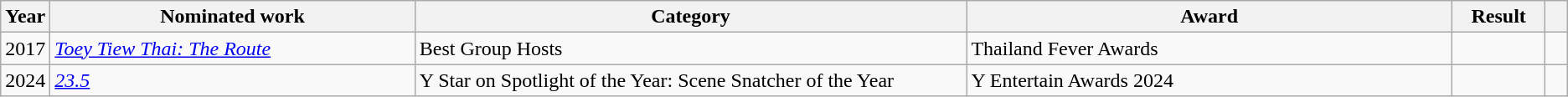<table class="wikitable sortable">
<tr>
<th scope="col" style="width:1em;">Year</th>
<th scope="col" style="width:25em;">Nominated work</th>
<th scope="col" style="width:40em;">Category</th>
<th scope="col" style="width:35em;">Award</th>
<th scope="col" style="width:5em;">Result</th>
<th scope="col" style="width:1em;"class="unsortable"></th>
</tr>
<tr>
<td>2017</td>
<td><em><a href='#'>Toey Tiew Thai: The Route</a></em></td>
<td>Best Group Hosts<br></td>
<td>Thailand Fever Awards</td>
<td></td>
<td style="text-align: center;"></td>
</tr>
<tr>
<td>2024</td>
<td rowspan="2"><em><a href='#'>23.5</a></em></td>
<td>Y Star on Spotlight of the Year: Scene Snatcher of the Year<br></td>
<td>Y Entertain Awards 2024</td>
<td></td>
<td style="text-align: center;"></td>
</tr>
</table>
